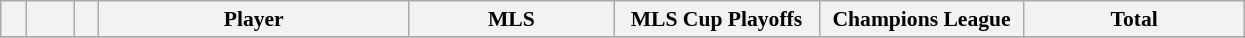<table class="wikitable sortable" style="font-size: 90%; text-align: center;">
<tr>
<th width=10></th>
<th width=25></th>
<th width=10></th>
<th width=200>Player</th>
<th width=130>MLS</th>
<th width=130>MLS Cup Playoffs</th>
<th width=130>Champions League</th>
<th width=140>Total</th>
</tr>
<tr>
</tr>
</table>
